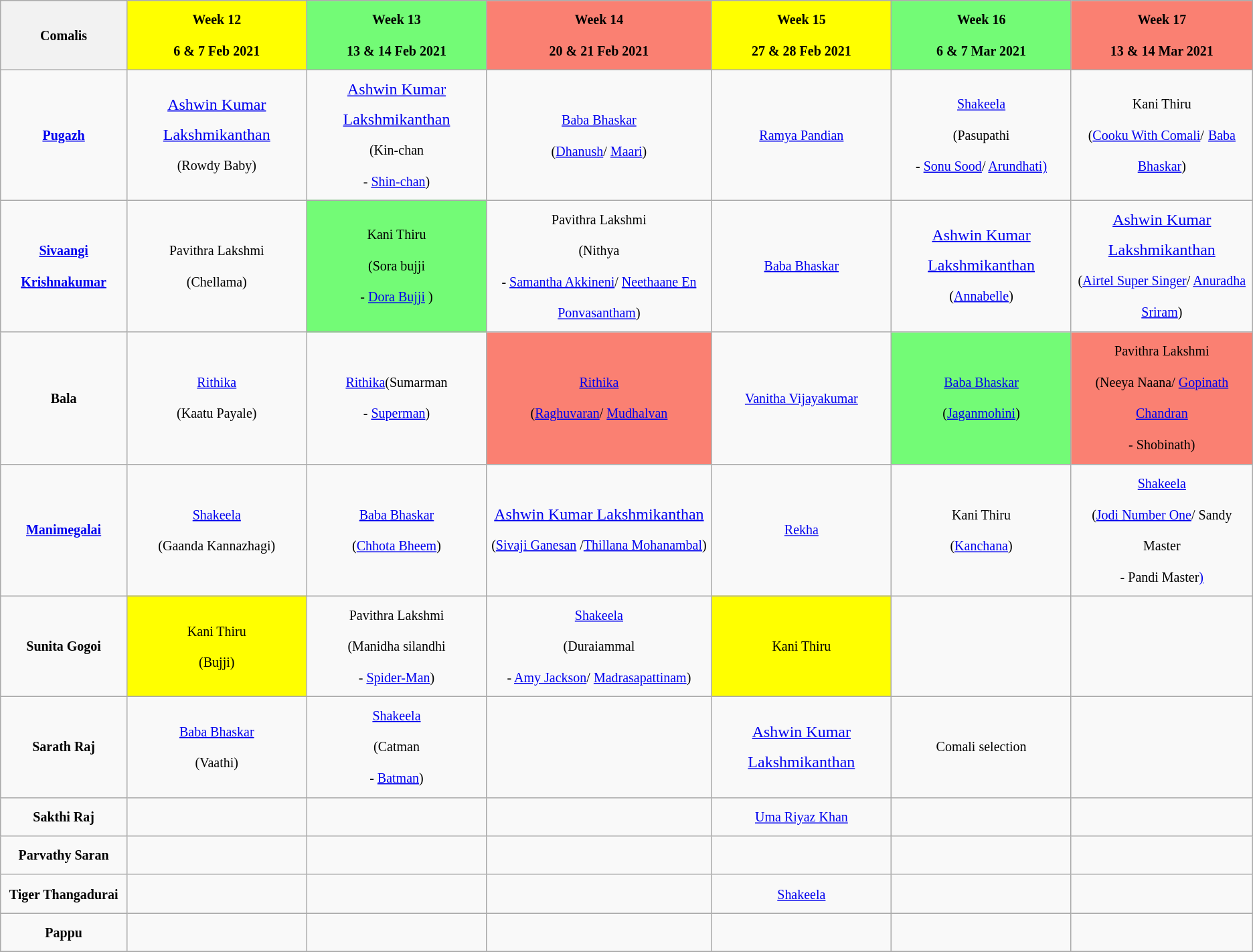<table class="wikitable" style=" text-align:center; font-size:100%;  line-height:30px; width:auto;">
<tr>
<th><small><strong>Comalis</strong></small></th>
<th style="background:yellow"><small>Week 12</small><br><small>6 & 7 Feb 2021</small></th>
<th style="background:#73FB76 "><small>Week 13</small><br><small>13 & 14 Feb 2021</small></th>
<th style="background:salmon"><small>Week 14</small><br><small>20 & 21 Feb 2021</small></th>
<th style="background:yellow"><small>Week 15</small><br><small>27 & 28 Feb 2021</small></th>
<th style="background:#73FB76 "><small>Week 16</small><br><small>6 & 7 Mar 2021</small></th>
<th style="background:salmon"><small>Week 17</small><br><small>13 & 14 Mar 2021</small></th>
</tr>
<tr>
<td><small><strong><a href='#'>Pugazh</a></strong></small></td>
<td><a href='#'>Ashwin Kumar Lakshmikanthan</a><br><small>(Rowdy Baby)</small></td>
<td><a href='#'>Ashwin Kumar Lakshmikanthan</a><br><small>(Kin-chan</small><br><small>- <a href='#'>Shin-chan</a>)</small></td>
<td><a href='#'><small>Baba Bhaskar</small></a><br><small>(<a href='#'>Dhanush</a>/ <a href='#'>Maari</a>)</small></td>
<td><a href='#'><small>Ramya Pandian</small></a></td>
<td><small><a href='#'>Shakeela</a></small><br><small>(Pasupathi</small><br><small>- <a href='#'>Sonu Sood</a>/ <a href='#'>Arundhati)</a></small></td>
<td><small>Kani Thiru</small><br><small>(<a href='#'>Cooku With Comali</a>/</small> <a href='#'><small>Baba Bhaskar</small></a><small>)</small></td>
</tr>
<tr>
<td><small><strong><a href='#'>Sivaangi Krishnakumar</a></strong></small></td>
<td><small>Pavithra Lakshmi</small><br><small>(Chellama)</small></td>
<td style="background:#73FB76 "><small>Kani Thiru</small><br><small>(Sora bujji</small><br><small>- <a href='#'>Dora Bujji</a> )</small></td>
<td><small>Pavithra Lakshmi</small><br><small>(Nithya</small><br><small>- <a href='#'>Samantha Akkineni</a>/ <a href='#'>Neethaane En Ponvasantham</a>)</small></td>
<td><a href='#'><small>Baba Bhaskar</small></a></td>
<td><a href='#'>Ashwin Kumar Lakshmikanthan</a><br><small>(<a href='#'>Annabelle</a>)</small></td>
<td><a href='#'>Ashwin Kumar Lakshmikanthan</a><br><small>(<a href='#'>Airtel Super Singer</a>/ <a href='#'>Anuradha Sriram</a>)</small></td>
</tr>
<tr>
<td><small><strong>Bala</strong></small></td>
<td><small><a href='#'>Rithika</a></small><br><small>(Kaatu Payale)</small></td>
<td><small><a href='#'>Rithika</a>(Sumarman</small><br><small>- <a href='#'>Superman</a>)</small></td>
<td style="background:salmon"><small><a href='#'>Rithika</a></small><br><small>(<a href='#'>Raghuvaran</a>/ <a href='#'>Mudhalvan</a></small></td>
<td><a href='#'><small>Vanitha Vijayakumar</small></a></td>
<td style="background:#73FB76 "><a href='#'><small>Baba Bhaskar</small></a><br><small>(<a href='#'>Jaganmohini</a>)</small></td>
<td style="background:salmon"><small>Pavithra Lakshmi</small><br><small>(Neeya Naana/ <a href='#'>Gopinath Chandran</a></small><br><small>- Shobinath)</small></td>
</tr>
<tr>
<td><a href='#'><small><strong>Manimegalai</strong></small></a></td>
<td><small><a href='#'>Shakeela</a></small><br><small>(Gaanda Kannazhagi)</small></td>
<td><a href='#'><small>Baba Bhaskar</small></a><br><small>(<a href='#'>Chhota Bheem</a>)</small></td>
<td><a href='#'>Ashwin Kumar Lakshmikanthan</a><br><small>(<a href='#'>Sivaji Ganesan</a> /<a href='#'>Thillana Mohanambal</a>)</small></td>
<td><a href='#'><small>Rekha</small></a></td>
<td><small>Kani Thiru</small><br><small>(<a href='#'>Kanchana</a>)</small></td>
<td><small><a href='#'>Shakeela</a></small><br><small>(<a href='#'>Jodi Number One</a>/ Sandy Master</small><br><small>- Pandi Master</small><small><a href='#'>)</a></small></td>
</tr>
<tr>
<td><small><strong>Sunita Gogoi</strong></small></td>
<td style="background:yellow"><small>Kani Thiru</small><br><small>(Bujji)</small></td>
<td><small>Pavithra Lakshmi</small><br><small>(Manidha silandhi</small><br><small>- <a href='#'>Spider-Man</a>)</small></td>
<td><small><a href='#'>Shakeela</a></small><br><small>(Duraiammal</small><br><small>- <a href='#'>Amy Jackson</a>/ <a href='#'>Madrasapattinam</a>)</small></td>
<td style="background:yellow"><small>Kani Thiru</small></td>
<td></td>
<td></td>
</tr>
<tr>
<td><small><strong>Sarath Raj</strong></small></td>
<td><a href='#'><small>Baba Bhaskar</small></a><br><small>(Vaathi)</small></td>
<td><small><a href='#'>Shakeela</a></small><br><small>(Catman</small><br><small>- <a href='#'>Batman</a>)</small></td>
<td></td>
<td><a href='#'>Ashwin Kumar Lakshmikanthan</a></td>
<td><small>Comali selection</small></td>
<td></td>
</tr>
<tr>
<td><small><strong>Sakthi Raj</strong></small></td>
<td></td>
<td></td>
<td></td>
<td><a href='#'><small>Uma Riyaz Khan</small></a></td>
<td></td>
<td></td>
</tr>
<tr>
<td><small><strong>Parvathy Saran</strong></small></td>
<td></td>
<td></td>
<td></td>
<td></td>
<td></td>
<td></td>
</tr>
<tr>
<td><small><strong>Tiger Thangadurai</strong></small></td>
<td></td>
<td></td>
<td></td>
<td><small><a href='#'>Shakeela</a></small></td>
<td></td>
<td></td>
</tr>
<tr>
<td><small><strong>Pappu</strong></small></td>
<td></td>
<td></td>
<td></td>
<td></td>
<td></td>
<td></td>
</tr>
<tr>
</tr>
</table>
